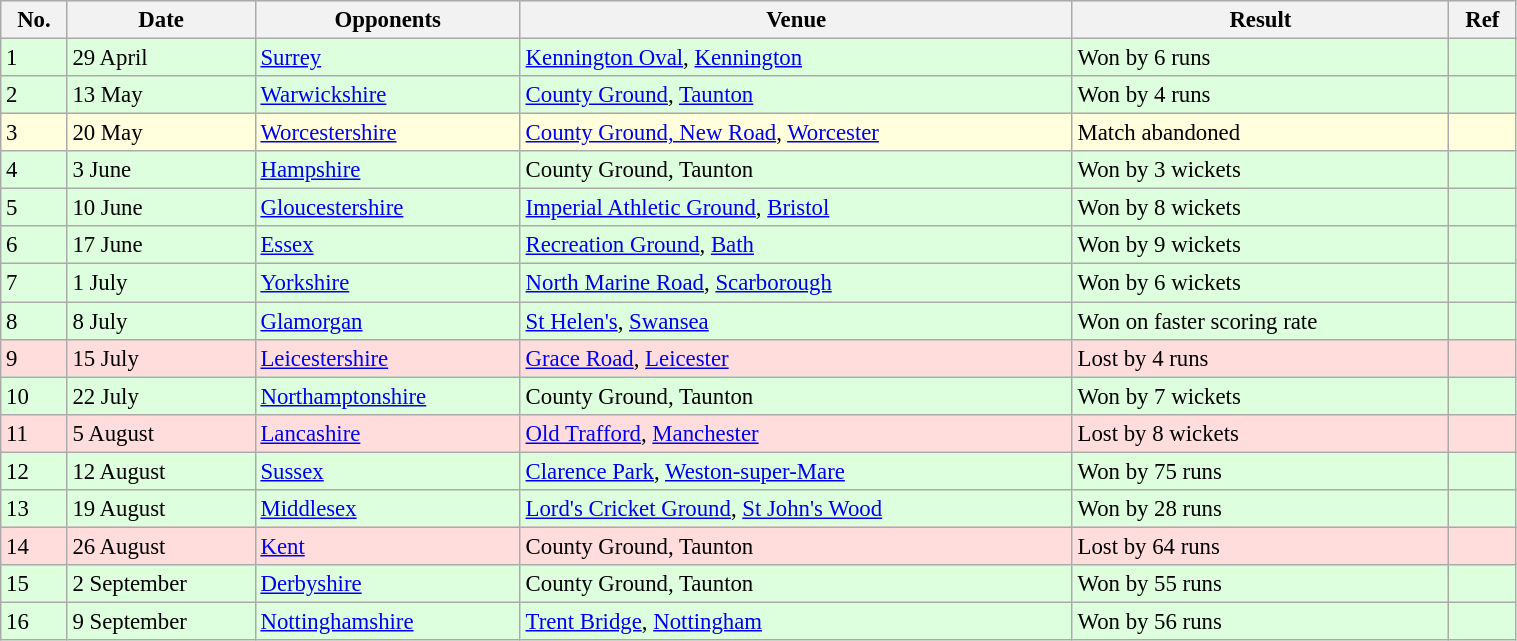<table class="wikitable" width="80%" style="font-size: 95%">
<tr bgcolor="#efefef">
<th>No.</th>
<th>Date</th>
<th>Opponents</th>
<th>Venue</th>
<th>Result</th>
<th>Ref</th>
</tr>
<tr bgcolor="#ddffdd">
<td>1</td>
<td>29 April</td>
<td><a href='#'>Surrey</a></td>
<td><a href='#'>Kennington Oval</a>, <a href='#'>Kennington</a></td>
<td>Won by 6 runs</td>
<td></td>
</tr>
<tr bgcolor="#ddffdd">
<td>2</td>
<td>13 May</td>
<td><a href='#'>Warwickshire</a></td>
<td><a href='#'>County Ground</a>, <a href='#'>Taunton</a></td>
<td>Won by 4 runs</td>
<td></td>
</tr>
<tr bgcolor="#ffffdd">
<td>3</td>
<td>20 May</td>
<td><a href='#'>Worcestershire</a></td>
<td><a href='#'>County Ground, New Road</a>, <a href='#'>Worcester</a></td>
<td>Match abandoned</td>
<td></td>
</tr>
<tr bgcolor="#ddffdd">
<td>4</td>
<td>3 June</td>
<td><a href='#'>Hampshire</a></td>
<td>County Ground, Taunton</td>
<td>Won by 3 wickets</td>
<td></td>
</tr>
<tr bgcolor="#ddffdd">
<td>5</td>
<td>10 June</td>
<td><a href='#'>Gloucestershire</a></td>
<td><a href='#'>Imperial Athletic Ground</a>, <a href='#'>Bristol</a></td>
<td>Won by 8 wickets</td>
<td></td>
</tr>
<tr bgcolor="#ddffdd">
<td>6</td>
<td>17 June</td>
<td><a href='#'>Essex</a></td>
<td><a href='#'>Recreation Ground</a>, <a href='#'>Bath</a></td>
<td>Won by 9 wickets</td>
<td></td>
</tr>
<tr bgcolor="#ddffdd">
<td>7</td>
<td>1 July</td>
<td><a href='#'>Yorkshire</a></td>
<td><a href='#'>North Marine Road</a>, <a href='#'>Scarborough</a></td>
<td>Won by 6 wickets</td>
<td></td>
</tr>
<tr bgcolor="#ddffdd">
<td>8</td>
<td>8 July</td>
<td><a href='#'>Glamorgan</a></td>
<td><a href='#'>St Helen's</a>, <a href='#'>Swansea</a></td>
<td>Won on faster scoring rate</td>
<td></td>
</tr>
<tr bgcolor="#ffdddd">
<td>9</td>
<td>15 July</td>
<td><a href='#'>Leicestershire</a></td>
<td><a href='#'>Grace Road</a>, <a href='#'>Leicester</a></td>
<td>Lost by 4 runs</td>
<td></td>
</tr>
<tr bgcolor="#ddffdd">
<td>10</td>
<td>22 July</td>
<td><a href='#'>Northamptonshire</a></td>
<td>County Ground, Taunton</td>
<td>Won by 7 wickets</td>
<td></td>
</tr>
<tr bgcolor="#ffdddd">
<td>11</td>
<td>5 August</td>
<td><a href='#'>Lancashire</a></td>
<td><a href='#'>Old Trafford</a>, <a href='#'>Manchester</a></td>
<td>Lost by 8 wickets</td>
<td></td>
</tr>
<tr bgcolor="#ddffdd">
<td>12</td>
<td>12 August</td>
<td><a href='#'>Sussex</a></td>
<td><a href='#'>Clarence Park</a>, <a href='#'>Weston-super-Mare</a></td>
<td>Won by 75 runs</td>
<td></td>
</tr>
<tr bgcolor="#ddffdd">
<td>13</td>
<td>19 August</td>
<td><a href='#'>Middlesex</a></td>
<td><a href='#'>Lord's Cricket Ground</a>, <a href='#'>St John's Wood</a></td>
<td>Won by 28 runs</td>
<td></td>
</tr>
<tr bgcolor="#ffdddd">
<td>14</td>
<td>26 August</td>
<td><a href='#'>Kent</a></td>
<td>County Ground, Taunton</td>
<td>Lost by 64 runs</td>
<td></td>
</tr>
<tr bgcolor="#ddffdd">
<td>15</td>
<td>2 September</td>
<td><a href='#'>Derbyshire</a></td>
<td>County Ground, Taunton</td>
<td>Won by 55 runs</td>
<td></td>
</tr>
<tr bgcolor="#ddffdd">
<td>16</td>
<td>9 September</td>
<td><a href='#'>Nottinghamshire</a></td>
<td><a href='#'>Trent Bridge</a>, <a href='#'>Nottingham</a></td>
<td>Won by 56 runs</td>
<td></td>
</tr>
</table>
